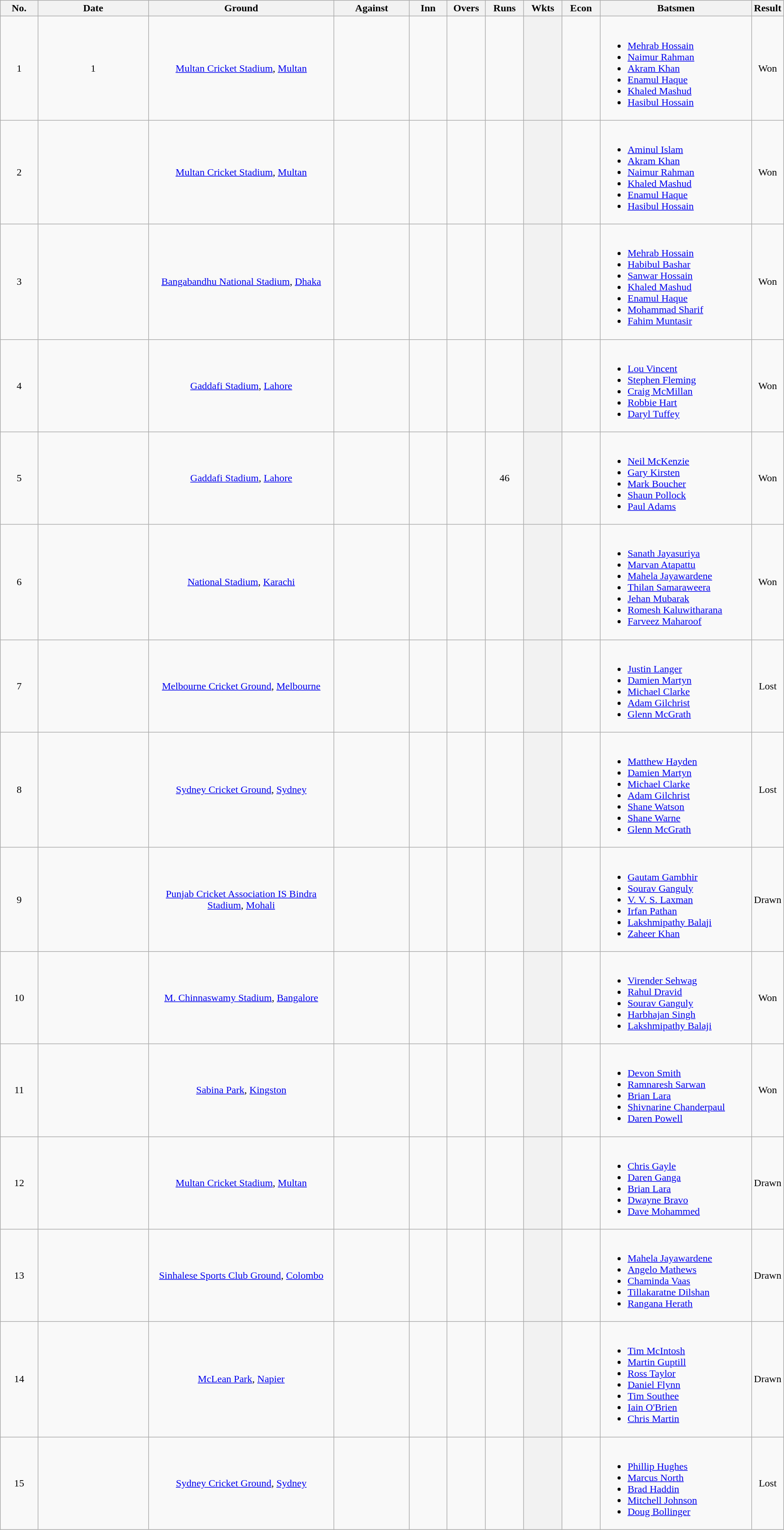<table class="wikitable plainrowheaders sortable">
<tr>
<th scope="col" style="width:5%;">No.</th>
<th scope="col" style="width:15%;">Date</th>
<th scope="col" style="width:25%;">Ground</th>
<th scope="col" style="width:10%;">Against</th>
<th scope="col" style="width:5%;">Inn</th>
<th scope="col" style="width:5%;">Overs</th>
<th scope="col" style="width:5%;">Runs</th>
<th scope="col" style="width:5%;">Wkts</th>
<th scope="col" style="width:5%;">Econ</th>
<th scope="col" style="width:25%;" class="unsortable">Batsmen</th>
<th scope="col" style="width:5%;">Result</th>
</tr>
<tr align=center>
<td>1</td>
<td>   <span>1</span></td>
<td><a href='#'>Multan Cricket Stadium</a>, <a href='#'>Multan</a></td>
<td></td>
<td></td>
<td></td>
<td></td>
<th scope="row"></th>
<td></td>
<td align=left><br><ul><li><a href='#'>Mehrab Hossain</a></li><li><a href='#'>Naimur Rahman</a></li><li><a href='#'>Akram Khan</a></li><li><a href='#'>Enamul Haque</a></li><li><a href='#'>Khaled Mashud</a></li><li><a href='#'>Hasibul Hossain</a></li></ul></td>
<td>Won</td>
</tr>
<tr align=center>
<td>2</td>
<td>   </td>
<td><a href='#'>Multan Cricket Stadium</a>, <a href='#'>Multan</a></td>
<td></td>
<td></td>
<td></td>
<td></td>
<th scope="row"></th>
<td></td>
<td align=left><br><ul><li><a href='#'>Aminul Islam</a></li><li><a href='#'>Akram Khan</a></li><li><a href='#'>Naimur Rahman</a></li><li><a href='#'>Khaled Mashud</a></li><li><a href='#'>Enamul Haque</a></li><li><a href='#'>Hasibul Hossain</a></li></ul></td>
<td>Won</td>
</tr>
<tr align=center>
<td>3</td>
<td></td>
<td><a href='#'>Bangabandhu National Stadium</a>, <a href='#'>Dhaka</a></td>
<td></td>
<td></td>
<td></td>
<td></td>
<th scope="row"></th>
<td></td>
<td align=left><br><ul><li><a href='#'>Mehrab Hossain</a></li><li><a href='#'>Habibul Bashar</a></li><li><a href='#'>Sanwar Hossain</a></li><li><a href='#'>Khaled Mashud</a></li><li><a href='#'>Enamul Haque</a></li><li><a href='#'>Mohammad Sharif</a></li><li><a href='#'>Fahim Muntasir</a></li></ul></td>
<td>Won</td>
</tr>
<tr align=center>
<td>4</td>
<td></td>
<td><a href='#'>Gaddafi Stadium</a>, <a href='#'>Lahore</a></td>
<td></td>
<td></td>
<td></td>
<td></td>
<th scope="row"></th>
<td></td>
<td align=left><br><ul><li><a href='#'>Lou Vincent</a></li><li><a href='#'>Stephen Fleming</a></li><li><a href='#'>Craig McMillan</a></li><li><a href='#'>Robbie Hart</a></li><li><a href='#'>Daryl Tuffey</a></li></ul></td>
<td>Won</td>
</tr>
<tr align=center>
<td>5</td>
<td>  </td>
<td><a href='#'>Gaddafi Stadium</a>, <a href='#'>Lahore</a></td>
<td></td>
<td></td>
<td></td>
<td>46</td>
<th scope="row"></th>
<td></td>
<td align=left><br><ul><li><a href='#'>Neil McKenzie</a></li><li><a href='#'>Gary Kirsten</a></li><li><a href='#'>Mark Boucher</a></li><li><a href='#'>Shaun Pollock</a></li><li><a href='#'>Paul Adams</a></li></ul></td>
<td>Won</td>
</tr>
<tr align=center>
<td>6</td>
<td>  </td>
<td><a href='#'>National Stadium</a>, <a href='#'>Karachi</a></td>
<td></td>
<td></td>
<td></td>
<td></td>
<th scope="row"></th>
<td></td>
<td align=left><br><ul><li><a href='#'>Sanath Jayasuriya</a></li><li><a href='#'>Marvan Atapattu</a></li><li><a href='#'>Mahela Jayawardene</a></li><li><a href='#'>Thilan Samaraweera</a></li><li><a href='#'>Jehan Mubarak</a></li><li><a href='#'>Romesh Kaluwitharana</a></li><li><a href='#'>Farveez Maharoof</a></li></ul></td>
<td>Won</td>
</tr>
<tr align=center>
<td>7</td>
<td></td>
<td><a href='#'>Melbourne Cricket Ground</a>, <a href='#'>Melbourne</a></td>
<td></td>
<td></td>
<td></td>
<td></td>
<th scope="row"></th>
<td></td>
<td align=left><br><ul><li><a href='#'>Justin Langer</a></li><li><a href='#'>Damien Martyn</a></li><li><a href='#'>Michael Clarke</a></li><li><a href='#'>Adam Gilchrist</a></li><li><a href='#'>Glenn McGrath</a></li></ul></td>
<td>Lost</td>
</tr>
<tr align=center>
<td>8</td>
<td></td>
<td><a href='#'>Sydney Cricket Ground</a>, <a href='#'>Sydney</a></td>
<td></td>
<td></td>
<td></td>
<td></td>
<th scope="row"></th>
<td></td>
<td align=left><br><ul><li><a href='#'>Matthew Hayden</a></li><li><a href='#'>Damien Martyn</a></li><li><a href='#'>Michael Clarke</a></li><li><a href='#'>Adam Gilchrist</a></li><li><a href='#'>Shane Watson</a></li><li><a href='#'>Shane Warne</a></li><li><a href='#'>Glenn McGrath</a></li></ul></td>
<td>Lost</td>
</tr>
<tr align=center>
<td>9</td>
<td></td>
<td><a href='#'>Punjab Cricket Association IS Bindra Stadium</a>, <a href='#'>Mohali</a></td>
<td></td>
<td></td>
<td></td>
<td></td>
<th scope="row"></th>
<td></td>
<td align=left><br><ul><li><a href='#'>Gautam Gambhir</a></li><li><a href='#'>Sourav Ganguly</a></li><li><a href='#'>V. V. S. Laxman</a></li><li><a href='#'>Irfan Pathan</a></li><li><a href='#'>Lakshmipathy Balaji</a></li><li><a href='#'>Zaheer Khan</a></li></ul></td>
<td>Drawn</td>
</tr>
<tr align=center>
<td>10</td>
<td></td>
<td><a href='#'>M. Chinnaswamy Stadium</a>, <a href='#'>Bangalore</a></td>
<td></td>
<td></td>
<td></td>
<td></td>
<th scope="row"></th>
<td></td>
<td align=left><br><ul><li><a href='#'>Virender Sehwag</a></li><li><a href='#'>Rahul Dravid</a></li><li><a href='#'>Sourav Ganguly</a></li><li><a href='#'>Harbhajan Singh</a></li><li><a href='#'>Lakshmipathy Balaji</a></li></ul></td>
<td>Won</td>
</tr>
<tr align=center>
<td>11</td>
<td> </td>
<td><a href='#'>Sabina Park</a>, <a href='#'>Kingston</a></td>
<td></td>
<td></td>
<td></td>
<td></td>
<th scope="row"></th>
<td></td>
<td align=left><br><ul><li><a href='#'>Devon Smith</a></li><li><a href='#'>Ramnaresh Sarwan</a></li><li><a href='#'>Brian Lara</a></li><li><a href='#'>Shivnarine Chanderpaul</a></li><li><a href='#'>Daren Powell</a></li></ul></td>
<td>Won</td>
</tr>
<tr align=center>
<td>12</td>
<td></td>
<td><a href='#'>Multan Cricket Stadium</a>, <a href='#'>Multan</a></td>
<td></td>
<td></td>
<td></td>
<td></td>
<th scope="row"></th>
<td></td>
<td align=left><br><ul><li><a href='#'>Chris Gayle</a></li><li><a href='#'>Daren Ganga</a></li><li><a href='#'>Brian Lara</a></li><li><a href='#'>Dwayne Bravo</a></li><li><a href='#'>Dave Mohammed</a></li></ul></td>
<td>Drawn</td>
</tr>
<tr align=center>
<td>13</td>
<td></td>
<td><a href='#'>Sinhalese Sports Club Ground</a>, <a href='#'>Colombo</a></td>
<td></td>
<td></td>
<td></td>
<td></td>
<th scope="row"></th>
<td></td>
<td align=left><br><ul><li><a href='#'>Mahela Jayawardene</a></li><li><a href='#'>Angelo Mathews</a></li><li><a href='#'>Chaminda Vaas</a></li><li><a href='#'>Tillakaratne Dilshan</a></li><li><a href='#'>Rangana Herath</a></li></ul></td>
<td>Drawn</td>
</tr>
<tr align=center>
<td>14</td>
<td></td>
<td><a href='#'>McLean Park</a>, <a href='#'>Napier</a></td>
<td></td>
<td></td>
<td></td>
<td></td>
<th scope="row"></th>
<td></td>
<td align=left><br><ul><li><a href='#'>Tim McIntosh</a></li><li><a href='#'>Martin Guptill</a></li><li><a href='#'>Ross Taylor</a></li><li><a href='#'>Daniel Flynn</a></li><li><a href='#'>Tim Southee</a></li><li><a href='#'>Iain O'Brien</a></li><li><a href='#'>Chris Martin</a></li></ul></td>
<td>Drawn</td>
</tr>
<tr align=center>
<td>15</td>
<td></td>
<td><a href='#'>Sydney Cricket Ground</a>, <a href='#'>Sydney</a></td>
<td></td>
<td></td>
<td></td>
<td></td>
<th scope="row"></th>
<td></td>
<td align=left><br><ul><li><a href='#'>Phillip Hughes</a></li><li><a href='#'>Marcus North</a></li><li><a href='#'>Brad Haddin</a></li><li><a href='#'>Mitchell Johnson</a></li><li><a href='#'>Doug Bollinger</a></li></ul></td>
<td>Lost</td>
</tr>
</table>
